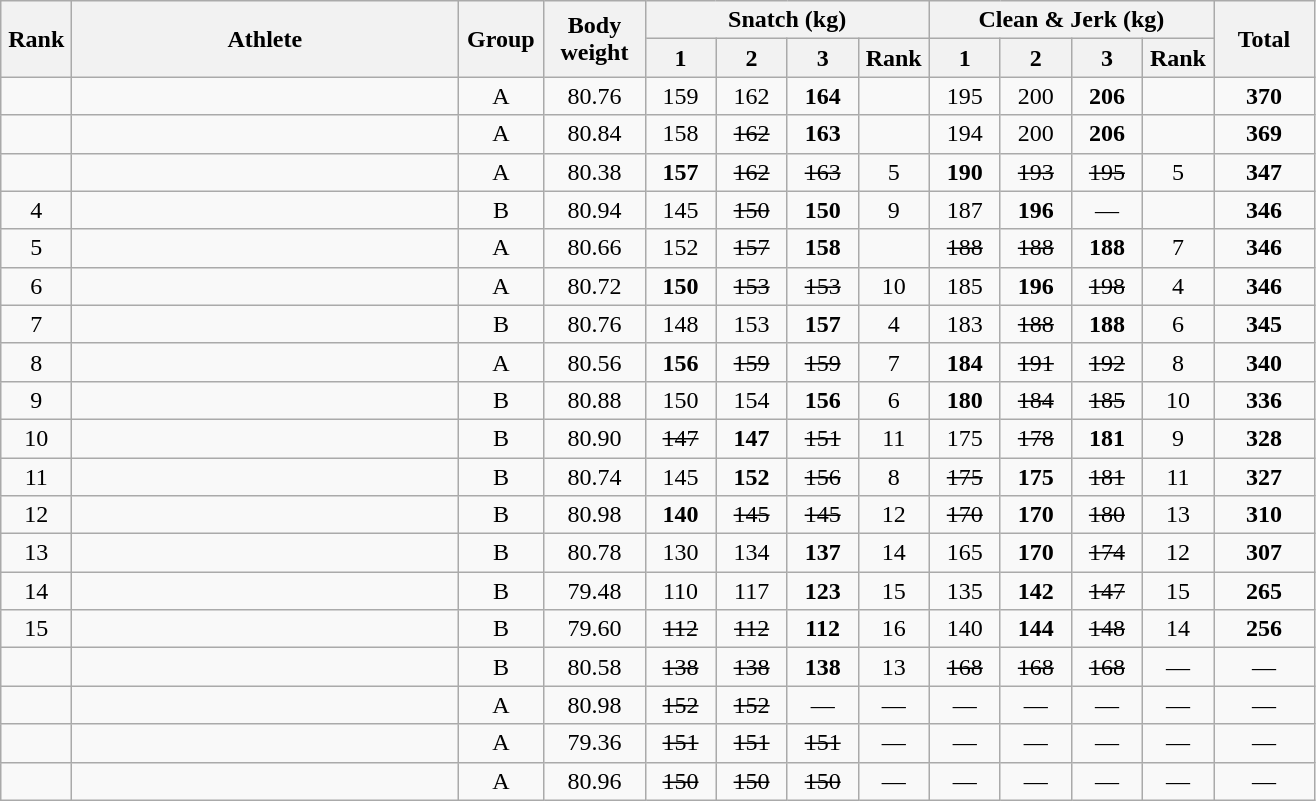<table class = "wikitable" style="text-align:center;">
<tr>
<th rowspan=2 width=40>Rank</th>
<th rowspan=2 width=250>Athlete</th>
<th rowspan=2 width=50>Group</th>
<th rowspan=2 width=60>Body weight</th>
<th colspan=4>Snatch (kg)</th>
<th colspan=4>Clean & Jerk (kg)</th>
<th rowspan=2 width=60>Total</th>
</tr>
<tr>
<th width=40>1</th>
<th width=40>2</th>
<th width=40>3</th>
<th width=40>Rank</th>
<th width=40>1</th>
<th width=40>2</th>
<th width=40>3</th>
<th width=40>Rank</th>
</tr>
<tr>
<td></td>
<td align=left></td>
<td>A</td>
<td>80.76</td>
<td>159</td>
<td>162</td>
<td><strong>164</strong></td>
<td></td>
<td>195</td>
<td>200</td>
<td><strong>206</strong></td>
<td></td>
<td><strong>370</strong></td>
</tr>
<tr>
<td></td>
<td align=left></td>
<td>A</td>
<td>80.84</td>
<td>158</td>
<td><s>162</s></td>
<td><strong>163</strong></td>
<td></td>
<td>194</td>
<td>200</td>
<td><strong>206</strong></td>
<td></td>
<td><strong>369</strong></td>
</tr>
<tr>
<td></td>
<td align=left></td>
<td>A</td>
<td>80.38</td>
<td><strong>157</strong></td>
<td><s>162</s></td>
<td><s>163</s></td>
<td>5</td>
<td><strong>190</strong></td>
<td><s>193</s></td>
<td><s>195</s></td>
<td>5</td>
<td><strong>347</strong></td>
</tr>
<tr>
<td>4</td>
<td align=left></td>
<td>B</td>
<td>80.94</td>
<td>145</td>
<td><s>150</s></td>
<td><strong>150</strong></td>
<td>9</td>
<td>187</td>
<td><strong>196</strong></td>
<td>—</td>
<td></td>
<td><strong>346</strong></td>
</tr>
<tr>
<td>5</td>
<td align=left></td>
<td>A</td>
<td>80.66</td>
<td>152</td>
<td><s>157</s></td>
<td><strong>158</strong></td>
<td></td>
<td><s>188</s></td>
<td><s>188</s></td>
<td><strong>188</strong></td>
<td>7</td>
<td><strong>346</strong></td>
</tr>
<tr>
<td>6</td>
<td align=left></td>
<td>A</td>
<td>80.72</td>
<td><strong>150</strong></td>
<td><s>153</s></td>
<td><s>153</s></td>
<td>10</td>
<td>185</td>
<td><strong>196</strong></td>
<td><s>198</s></td>
<td>4</td>
<td><strong>346</strong></td>
</tr>
<tr>
<td>7</td>
<td align=left></td>
<td>B</td>
<td>80.76</td>
<td>148</td>
<td>153</td>
<td><strong>157</strong></td>
<td>4</td>
<td>183</td>
<td><s>188</s></td>
<td><strong>188</strong></td>
<td>6</td>
<td><strong>345</strong></td>
</tr>
<tr>
<td>8</td>
<td align=left></td>
<td>A</td>
<td>80.56</td>
<td><strong>156</strong></td>
<td><s>159</s></td>
<td><s>159</s></td>
<td>7</td>
<td><strong>184</strong></td>
<td><s>191</s></td>
<td><s>192</s></td>
<td>8</td>
<td><strong>340</strong></td>
</tr>
<tr>
<td>9</td>
<td align=left></td>
<td>B</td>
<td>80.88</td>
<td>150</td>
<td>154</td>
<td><strong>156</strong></td>
<td>6</td>
<td><strong>180</strong></td>
<td><s>184</s></td>
<td><s>185</s></td>
<td>10</td>
<td><strong>336</strong></td>
</tr>
<tr>
<td>10</td>
<td align=left></td>
<td>B</td>
<td>80.90</td>
<td><s>147</s></td>
<td><strong>147</strong></td>
<td><s>151</s></td>
<td>11</td>
<td>175</td>
<td><s>178</s></td>
<td><strong>181</strong></td>
<td>9</td>
<td><strong>328</strong></td>
</tr>
<tr>
<td>11</td>
<td align=left></td>
<td>B</td>
<td>80.74</td>
<td>145</td>
<td><strong>152</strong></td>
<td><s>156</s></td>
<td>8</td>
<td><s>175</s></td>
<td><strong>175</strong></td>
<td><s>181</s></td>
<td>11</td>
<td><strong>327</strong></td>
</tr>
<tr>
<td>12</td>
<td align=left></td>
<td>B</td>
<td>80.98</td>
<td><strong>140</strong></td>
<td><s>145</s></td>
<td><s>145</s></td>
<td>12</td>
<td><s>170</s></td>
<td><strong>170</strong></td>
<td><s>180</s></td>
<td>13</td>
<td><strong>310</strong></td>
</tr>
<tr>
<td>13</td>
<td align=left></td>
<td>B</td>
<td>80.78</td>
<td>130</td>
<td>134</td>
<td><strong>137</strong></td>
<td>14</td>
<td>165</td>
<td><strong>170</strong></td>
<td><s>174</s></td>
<td>12</td>
<td><strong>307</strong></td>
</tr>
<tr>
<td>14</td>
<td align=left></td>
<td>B</td>
<td>79.48</td>
<td>110</td>
<td>117</td>
<td><strong>123</strong></td>
<td>15</td>
<td>135</td>
<td><strong>142</strong></td>
<td><s>147</s></td>
<td>15</td>
<td><strong>265</strong></td>
</tr>
<tr>
<td>15</td>
<td align=left></td>
<td>B</td>
<td>79.60</td>
<td><s>112</s></td>
<td><s>112</s></td>
<td><strong>112</strong></td>
<td>16</td>
<td>140</td>
<td><strong>144</strong></td>
<td><s>148</s></td>
<td>14</td>
<td><strong>256</strong></td>
</tr>
<tr>
<td></td>
<td align=left></td>
<td>B</td>
<td>80.58</td>
<td><s>138</s></td>
<td><s>138</s></td>
<td><strong>138</strong></td>
<td>13</td>
<td><s>168</s></td>
<td><s>168</s></td>
<td><s>168</s></td>
<td>—</td>
<td>—</td>
</tr>
<tr>
<td></td>
<td align=left></td>
<td>A</td>
<td>80.98</td>
<td><s>152</s></td>
<td><s>152</s></td>
<td>—</td>
<td>—</td>
<td>—</td>
<td>—</td>
<td>—</td>
<td>—</td>
<td>—</td>
</tr>
<tr>
<td></td>
<td align=left></td>
<td>A</td>
<td>79.36</td>
<td><s>151</s></td>
<td><s>151</s></td>
<td><s>151</s></td>
<td>—</td>
<td>—</td>
<td>—</td>
<td>—</td>
<td>—</td>
<td>—</td>
</tr>
<tr>
<td></td>
<td align=left></td>
<td>A</td>
<td>80.96</td>
<td><s>150</s></td>
<td><s>150</s></td>
<td><s>150</s></td>
<td>—</td>
<td>—</td>
<td>—</td>
<td>—</td>
<td>—</td>
<td>—</td>
</tr>
</table>
